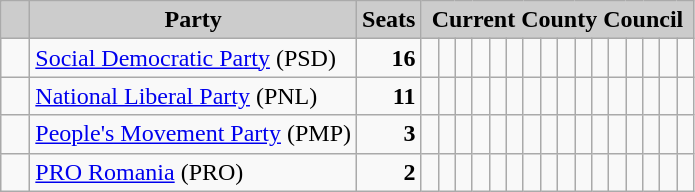<table class="wikitable">
<tr>
<th style="background:#ccc">   </th>
<th style="background:#ccc">Party</th>
<th style="background:#ccc">Seats</th>
<th style="background:#ccc" colspan="16">Current County Council</th>
</tr>
<tr>
<td>  </td>
<td><a href='#'>Social Democratic Party</a> (PSD)</td>
<td style="text-align: right"><strong>16</strong></td>
<td>  </td>
<td>  </td>
<td>  </td>
<td>  </td>
<td>  </td>
<td>  </td>
<td>  </td>
<td>  </td>
<td>  </td>
<td>  </td>
<td>  </td>
<td>  </td>
<td>  </td>
<td>  </td>
<td>  </td>
<td>  </td>
</tr>
<tr>
<td>  </td>
<td><a href='#'>National Liberal Party</a> (PNL)</td>
<td style="text-align: right"><strong>11</strong></td>
<td>  </td>
<td>  </td>
<td>  </td>
<td>  </td>
<td>  </td>
<td>  </td>
<td>  </td>
<td>  </td>
<td>  </td>
<td>  </td>
<td>  </td>
<td> </td>
<td> </td>
<td> </td>
<td> </td>
<td> </td>
</tr>
<tr>
<td>  </td>
<td><a href='#'>People's Movement Party</a> (PMP)</td>
<td style="text-align: right"><strong>3</strong></td>
<td>  </td>
<td>  </td>
<td>  </td>
<td> </td>
<td> </td>
<td> </td>
<td> </td>
<td> </td>
<td> </td>
<td> </td>
<td> </td>
<td> </td>
<td> </td>
<td> </td>
<td> </td>
<td> </td>
</tr>
<tr>
<td>  </td>
<td><a href='#'>PRO Romania</a> (PRO)</td>
<td style="text-align: right"><strong>2</strong></td>
<td>  </td>
<td>  </td>
<td> </td>
<td> </td>
<td> </td>
<td> </td>
<td> </td>
<td> </td>
<td> </td>
<td> </td>
<td> </td>
<td> </td>
<td> </td>
<td> </td>
<td> </td>
<td> </td>
</tr>
</table>
